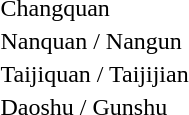<table>
<tr>
<td>Changquan<br></td>
<td></td>
<td></td>
<td></td>
</tr>
<tr>
<td>Nanquan / Nangun<br></td>
<td></td>
<td></td>
<td></td>
</tr>
<tr>
<td>Taijiquan / Taijijian<br></td>
<td></td>
<td></td>
<td></td>
</tr>
<tr>
<td>Daoshu / Gunshu<br></td>
<td></td>
<td></td>
<td></td>
</tr>
</table>
